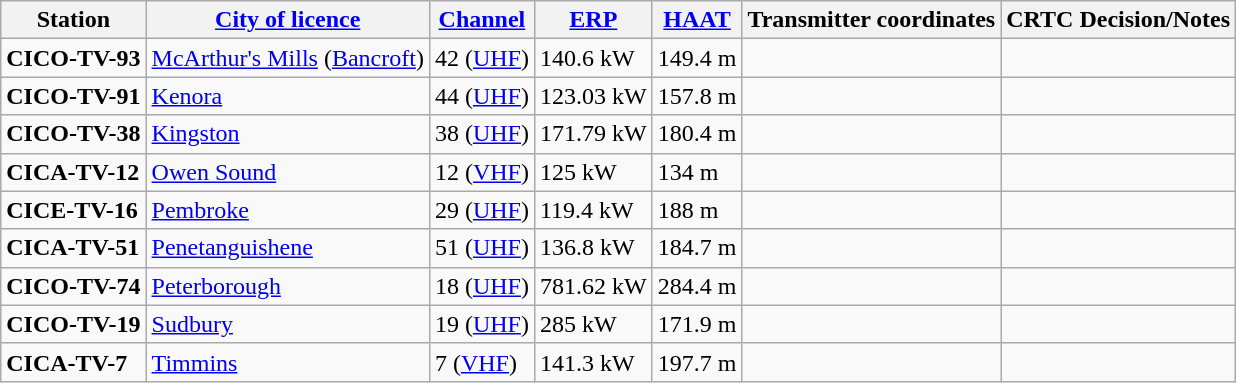<table class="wikitable sortable">
<tr>
<th>Station</th>
<th><a href='#'>City of licence</a></th>
<th><a href='#'>Channel</a></th>
<th><a href='#'>ERP</a></th>
<th><a href='#'>HAAT</a></th>
<th>Transmitter coordinates</th>
<th>CRTC Decision/Notes</th>
</tr>
<tr style="vertical-align: top; text-align: left;">
<td><strong>CICO-TV-93</strong></td>
<td><a href='#'>McArthur's Mills</a> (<a href='#'>Bancroft</a>)</td>
<td>42 (<a href='#'>UHF</a>)</td>
<td>140.6 kW</td>
<td>149.4 m</td>
<td></td>
<td></td>
</tr>
<tr style="vertical-align: top; text-align: left;">
<td><strong>CICO-TV-91</strong></td>
<td><a href='#'>Kenora</a></td>
<td>44 (<a href='#'>UHF</a>)</td>
<td>123.03 kW</td>
<td>157.8 m</td>
<td></td>
<td></td>
</tr>
<tr style="vertical-align: top; text-align: left;">
<td><strong>CICO-TV-38</strong></td>
<td><a href='#'>Kingston</a></td>
<td>38 (<a href='#'>UHF</a>)</td>
<td>171.79 kW</td>
<td>180.4 m</td>
<td></td>
<td></td>
</tr>
<tr style="vertical-align: top; text-align: left;">
<td><strong>CICA-TV-12</strong></td>
<td><a href='#'>Owen Sound</a></td>
<td>12 (<a href='#'>VHF</a>)</td>
<td>125 kW</td>
<td>134 m</td>
<td></td>
<td></td>
</tr>
<tr style="vertical-align: top; text-align: left;">
<td><strong>CICE-TV-16</strong></td>
<td><a href='#'>Pembroke</a></td>
<td>29 (<a href='#'>UHF</a>)</td>
<td>119.4 kW</td>
<td>188 m</td>
<td></td>
<td></td>
</tr>
<tr style="vertical-align: top; text-align: left;">
<td><strong>CICA-TV-51</strong></td>
<td><a href='#'>Penetanguishene</a></td>
<td>51 (<a href='#'>UHF</a>)</td>
<td>136.8 kW</td>
<td>184.7 m</td>
<td></td>
<td></td>
</tr>
<tr style="vertical-align: top; text-align: left;">
<td><strong>CICO-TV-74</strong></td>
<td><a href='#'>Peterborough</a></td>
<td>18 (<a href='#'>UHF</a>)</td>
<td>781.62 kW</td>
<td>284.4 m</td>
<td></td>
<td></td>
</tr>
<tr style="vertical-align: top; text-align: left;">
<td><strong>CICO-TV-19</strong></td>
<td><a href='#'>Sudbury</a></td>
<td>19 (<a href='#'>UHF</a>)</td>
<td>285 kW</td>
<td>171.9 m</td>
<td></td>
<td></td>
</tr>
<tr style="vertical-align: top; text-align: left;">
<td><strong>CICA-TV-7</strong></td>
<td><a href='#'>Timmins</a></td>
<td>7 (<a href='#'>VHF</a>)</td>
<td>141.3 kW</td>
<td>197.7 m</td>
<td></td>
<td></td>
</tr>
</table>
